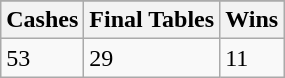<table class="wikitable">
<tr>
</tr>
<tr>
<th>Cashes</th>
<th>Final Tables</th>
<th>Wins</th>
</tr>
<tr>
<td>53</td>
<td>29</td>
<td>11</td>
</tr>
</table>
